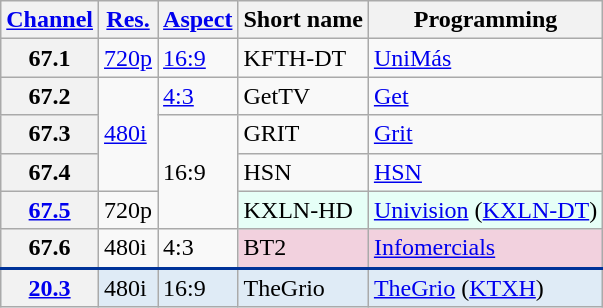<table class="wikitable">
<tr>
<th scope = "col"><a href='#'>Channel</a></th>
<th scope = "col"><a href='#'>Res.</a></th>
<th scope = "col"><a href='#'>Aspect</a></th>
<th scope = "col">Short name</th>
<th scope = "col">Programming</th>
</tr>
<tr>
<th scope = "row">67.1</th>
<td><a href='#'>720p</a></td>
<td><a href='#'>16:9</a></td>
<td>KFTH-DT</td>
<td><a href='#'>UniMás</a></td>
</tr>
<tr>
<th scope = "row">67.2</th>
<td rowspan=3><a href='#'>480i</a></td>
<td><a href='#'>4:3</a></td>
<td>GetTV</td>
<td><a href='#'>Get</a></td>
</tr>
<tr>
<th scope = "row">67.3</th>
<td rowspan=3>16:9</td>
<td>GRIT</td>
<td><a href='#'>Grit</a></td>
</tr>
<tr>
<th scope = "row">67.4</th>
<td>HSN</td>
<td><a href='#'>HSN</a></td>
</tr>
<tr>
<th scope = "row"><a href='#'>67.5</a></th>
<td>720p</td>
<td style="background-color: #E6FFF7;">KXLN-HD</td>
<td style="background-color: #E6FFF7;"><a href='#'>Univision</a> (<a href='#'>KXLN-DT</a>)</td>
</tr>
<tr>
<th scope = "row">67.6</th>
<td>480i</td>
<td>4:3</td>
<td style="background-color:#f2d1de;">BT2</td>
<td style="background-color:#f2d1de;"><a href='#'>Infomercials</a> </td>
</tr>
<tr style="background-color:#DFEBF6; border-top: 2px solid #003399;">
<th scope = "row"><a href='#'>20.3</a></th>
<td>480i</td>
<td>16:9</td>
<td>TheGrio</td>
<td><a href='#'>TheGrio</a> (<a href='#'>KTXH</a>)</td>
</tr>
</table>
